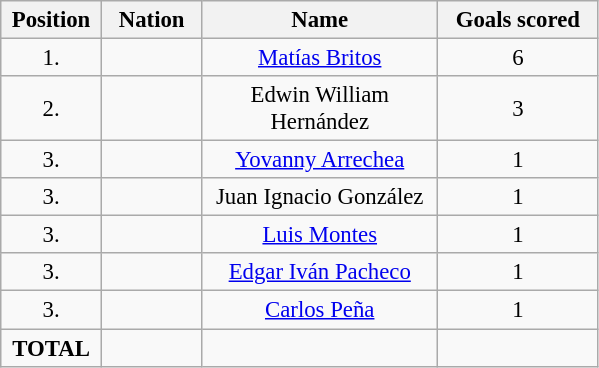<table class="wikitable" style="font-size: 95%; text-align: center;">
<tr>
<th width=60>Position</th>
<th width=60>Nation</th>
<th width=150>Name</th>
<th width=100>Goals scored</th>
</tr>
<tr>
<td>1.</td>
<td></td>
<td><a href='#'>Matías Britos</a></td>
<td>6</td>
</tr>
<tr>
<td>2.</td>
<td></td>
<td>Edwin William Hernández</td>
<td>3</td>
</tr>
<tr>
<td>3.</td>
<td></td>
<td><a href='#'>Yovanny Arrechea</a></td>
<td>1</td>
</tr>
<tr>
<td>3.</td>
<td></td>
<td>Juan Ignacio González</td>
<td>1</td>
</tr>
<tr>
<td>3.</td>
<td></td>
<td><a href='#'>Luis Montes</a></td>
<td>1</td>
</tr>
<tr>
<td>3.</td>
<td></td>
<td><a href='#'>Edgar Iván Pacheco</a></td>
<td>1</td>
</tr>
<tr>
<td>3.</td>
<td></td>
<td><a href='#'>Carlos Peña</a></td>
<td>1</td>
</tr>
<tr>
<td><strong>TOTAL</strong></td>
<td></td>
<td></td>
<td></td>
</tr>
</table>
